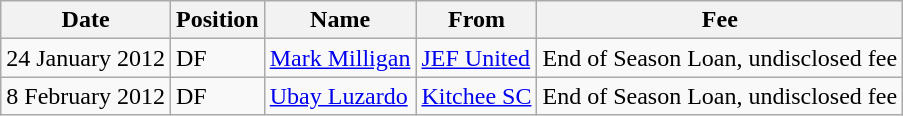<table class="wikitable">
<tr>
<th>Date</th>
<th>Position</th>
<th>Name</th>
<th>From</th>
<th>Fee</th>
</tr>
<tr>
<td>24 January 2012</td>
<td>DF</td>
<td> <a href='#'>Mark Milligan</a></td>
<td> <a href='#'>JEF United</a></td>
<td>End of Season Loan, undisclosed fee</td>
</tr>
<tr>
<td>8 February 2012</td>
<td>DF</td>
<td> <a href='#'>Ubay Luzardo</a></td>
<td> <a href='#'>Kitchee SC</a></td>
<td>End of Season Loan, undisclosed fee</td>
</tr>
</table>
